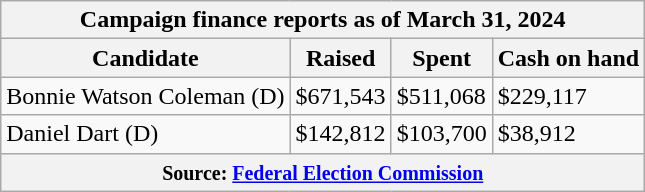<table class="wikitable sortable">
<tr>
<th colspan=4>Campaign finance reports as of March 31, 2024</th>
</tr>
<tr style="text-align:center;">
<th>Candidate</th>
<th>Raised</th>
<th>Spent</th>
<th>Cash on hand</th>
</tr>
<tr>
<td>Bonnie Watson Coleman (D)</td>
<td>$671,543</td>
<td>$511,068</td>
<td>$229,117</td>
</tr>
<tr>
<td>Daniel Dart (D)</td>
<td>$142,812</td>
<td>$103,700</td>
<td>$38,912</td>
</tr>
<tr>
<th colspan="4"><small>Source: <a href='#'>Federal Election Commission</a></small></th>
</tr>
</table>
